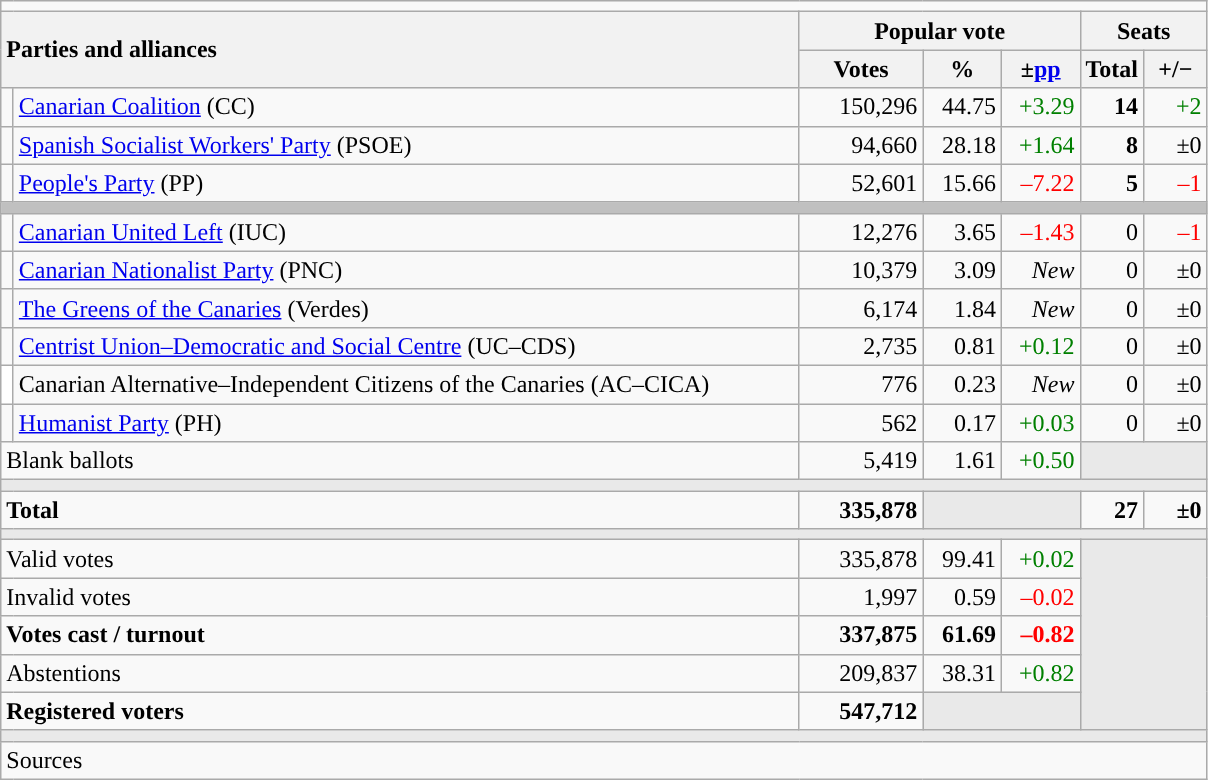<table class="wikitable" style="text-align:right;">
<tr>
<td colspan="7"></td>
</tr>
<tr>
<th style="text-align:left;" rowspan="2" colspan="2" width="525">Parties and alliances</th>
<th colspan="3">Popular vote</th>
<th colspan="2">Seats</th>
</tr>
<tr>
<th width="75">Votes</th>
<th width="45">%</th>
<th width="45">±<a href='#'>pp</a></th>
<th width="35">Total</th>
<th width="35">+/−</th>
</tr>
<tr>
<td width="1" style="color:inherit;background:"></td>
<td align="left"><a href='#'>Canarian Coalition</a> (CC)</td>
<td>150,296</td>
<td>44.75</td>
<td style="color:green;">+3.29</td>
<td><strong>14</strong></td>
<td style="color:green;">+2</td>
</tr>
<tr>
<td style="color:inherit;background:"></td>
<td align="left"><a href='#'>Spanish Socialist Workers' Party</a> (PSOE)</td>
<td>94,660</td>
<td>28.18</td>
<td style="color:green;">+1.64</td>
<td><strong>8</strong></td>
<td>±0</td>
</tr>
<tr>
<td style="color:inherit;background:"></td>
<td align="left"><a href='#'>People's Party</a> (PP)</td>
<td>52,601</td>
<td>15.66</td>
<td style="color:red;">–7.22</td>
<td><strong>5</strong></td>
<td style="color:red;">–1</td>
</tr>
<tr>
<td colspan="7" bgcolor="#C0C0C0"></td>
</tr>
<tr>
<td style="color:inherit;background:"></td>
<td align="left"><a href='#'>Canarian United Left</a> (IUC)</td>
<td>12,276</td>
<td>3.65</td>
<td style="color:red;">–1.43</td>
<td>0</td>
<td style="color:red;">–1</td>
</tr>
<tr>
<td style="color:inherit;background:"></td>
<td align="left"><a href='#'>Canarian Nationalist Party</a> (PNC)</td>
<td>10,379</td>
<td>3.09</td>
<td><em>New</em></td>
<td>0</td>
<td>±0</td>
</tr>
<tr>
<td style="color:inherit;background:"></td>
<td align="left"><a href='#'>The Greens of the Canaries</a> (Verdes)</td>
<td>6,174</td>
<td>1.84</td>
<td><em>New</em></td>
<td>0</td>
<td>±0</td>
</tr>
<tr>
<td style="color:inherit;background:"></td>
<td align="left"><a href='#'>Centrist Union–Democratic and Social Centre</a> (UC–CDS)</td>
<td>2,735</td>
<td>0.81</td>
<td style="color:green;">+0.12</td>
<td>0</td>
<td>±0</td>
</tr>
<tr>
<td bgcolor="white"></td>
<td align="left">Canarian Alternative–Independent Citizens of the Canaries (AC–CICA)</td>
<td>776</td>
<td>0.23</td>
<td><em>New</em></td>
<td>0</td>
<td>±0</td>
</tr>
<tr>
<td style="color:inherit;background:"></td>
<td align="left"><a href='#'>Humanist Party</a> (PH)</td>
<td>562</td>
<td>0.17</td>
<td style="color:green;">+0.03</td>
<td>0</td>
<td>±0</td>
</tr>
<tr>
<td align="left" colspan="2">Blank ballots</td>
<td>5,419</td>
<td>1.61</td>
<td style="color:green;">+0.50</td>
<td bgcolor="#E9E9E9" colspan="2"></td>
</tr>
<tr>
<td colspan="7" bgcolor="#E9E9E9"></td>
</tr>
<tr style="font-weight:bold;">
<td align="left" colspan="2">Total</td>
<td>335,878</td>
<td bgcolor="#E9E9E9" colspan="2"></td>
<td>27</td>
<td>±0</td>
</tr>
<tr>
<td colspan="7" bgcolor="#E9E9E9"></td>
</tr>
<tr>
<td align="left" colspan="2">Valid votes</td>
<td>335,878</td>
<td>99.41</td>
<td style="color:green;">+0.02</td>
<td bgcolor="#E9E9E9" colspan="2" rowspan="5"></td>
</tr>
<tr>
<td align="left" colspan="2">Invalid votes</td>
<td>1,997</td>
<td>0.59</td>
<td style="color:red;">–0.02</td>
</tr>
<tr style="font-weight:bold;">
<td align="left" colspan="2">Votes cast / turnout</td>
<td>337,875</td>
<td>61.69</td>
<td style="color:red;">–0.82</td>
</tr>
<tr>
<td align="left" colspan="2">Abstentions</td>
<td>209,837</td>
<td>38.31</td>
<td style="color:green;">+0.82</td>
</tr>
<tr style="font-weight:bold;">
<td align="left" colspan="2">Registered voters</td>
<td>547,712</td>
<td bgcolor="#E9E9E9" colspan="2"></td>
</tr>
<tr>
<td colspan="7" bgcolor="#E9E9E9"></td>
</tr>
<tr>
<td align="left" colspan="7">Sources</td>
</tr>
</table>
